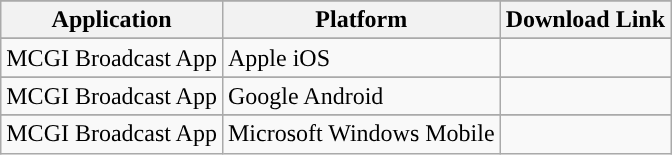<table class="wikitable float center" style="=width:300px;">
<tr>
</tr>
<tr style="font-size:100%">
<th>Application</th>
<th>Platform</th>
<th>Download Link</th>
</tr>
<tr>
</tr>
<tr style="font-size:100%">
<td>MCGI Broadcast App</td>
<td>Apple iOS</td>
<td></td>
</tr>
<tr>
</tr>
<tr style="font-size:100%">
<td>MCGI Broadcast App</td>
<td>Google Android</td>
<td></td>
</tr>
<tr>
</tr>
<tr style="font-size:100%">
<td>MCGI Broadcast App</td>
<td>Microsoft Windows Mobile</td>
<td></td>
</tr>
</table>
